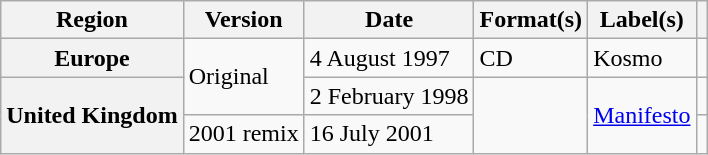<table class="wikitable plainrowheaders">
<tr>
<th scope="col">Region</th>
<th scope="col">Version</th>
<th scope="col">Date</th>
<th scope="col">Format(s)</th>
<th scope="col">Label(s)</th>
<th scope="col"></th>
</tr>
<tr>
<th scope="row">Europe</th>
<td rowspan="2">Original</td>
<td>4 August 1997</td>
<td>CD</td>
<td>Kosmo</td>
<td></td>
</tr>
<tr>
<th scope="row" rowspan="2">United Kingdom</th>
<td>2 February 1998</td>
<td rowspan="2"></td>
<td rowspan="2"><a href='#'>Manifesto</a></td>
<td></td>
</tr>
<tr>
<td>2001 remix</td>
<td>16 July 2001</td>
<td></td>
</tr>
</table>
